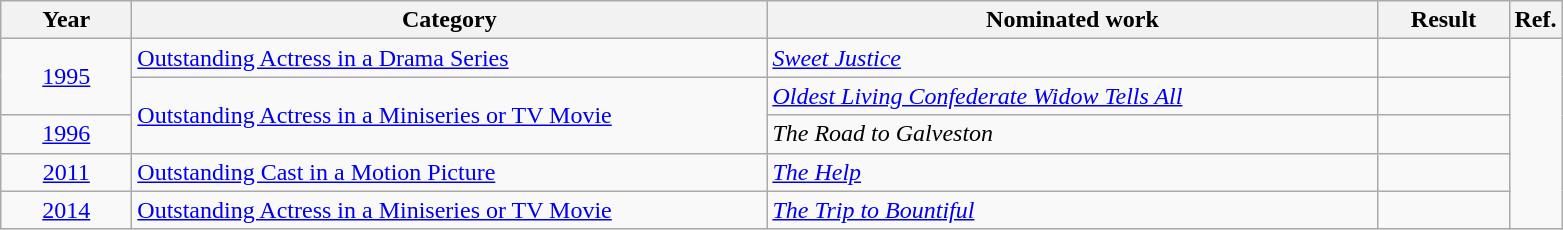<table class=wikitable>
<tr>
<th scope="col" style="width:5em;">Year</th>
<th scope="col" style="width:26em;">Category</th>
<th scope="col" style="width:25em;">Nominated work</th>
<th scope="col" style="width:5em;">Result</th>
<th>Ref.</th>
</tr>
<tr>
<td rowspan="2", style="text-align:center;"><a href='#'>1995</a></td>
<td><a href='#'>Outstanding Actress in a Drama Series</a></td>
<td><em><a href='#'>Sweet Justice</a></em></td>
<td></td>
<td rowspan=5></td>
</tr>
<tr>
<td rowspan=2><a href='#'>Outstanding Actress in a Miniseries or TV Movie</a></td>
<td><em><a href='#'>Oldest Living Confederate Widow Tells All</a></em></td>
<td></td>
</tr>
<tr>
<td style="text-align:center;"><a href='#'>1996</a></td>
<td><em>The Road to Galveston</em></td>
<td></td>
</tr>
<tr>
<td style="text-align:center;"><a href='#'>2011</a></td>
<td><a href='#'>Outstanding Cast in a Motion Picture</a></td>
<td><em><a href='#'>The Help</a></em></td>
<td></td>
</tr>
<tr>
<td style="text-align:center;"><a href='#'>2014</a></td>
<td><a href='#'>Outstanding Actress in a Miniseries or TV Movie</a></td>
<td><em><a href='#'>The Trip to Bountiful</a></em></td>
<td></td>
</tr>
</table>
